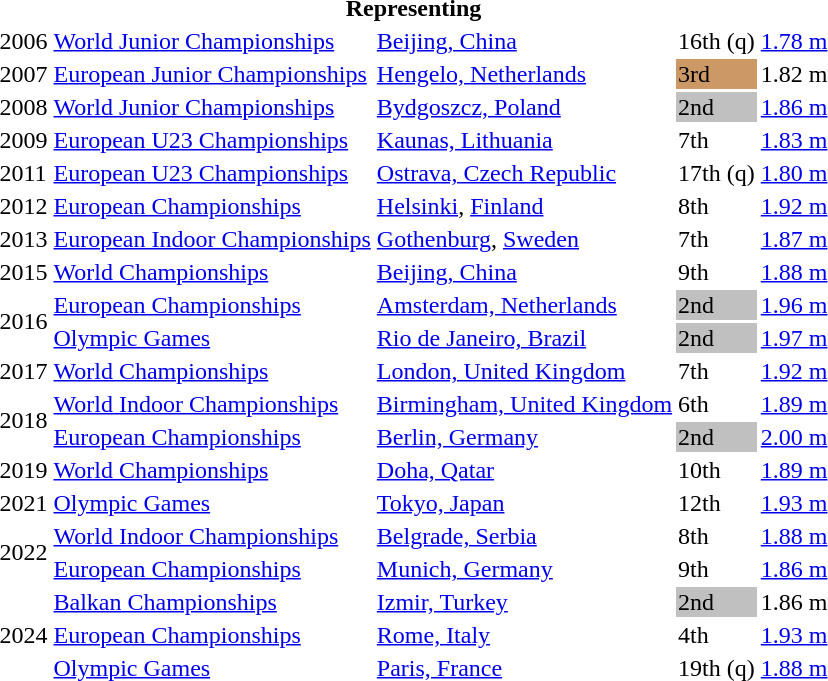<table>
<tr>
<th colspan="5">Representing </th>
</tr>
<tr>
<td>2006</td>
<td><a href='#'>World Junior Championships</a></td>
<td><a href='#'>Beijing, China</a></td>
<td>16th (q)</td>
<td><a href='#'>1.78 m</a></td>
</tr>
<tr>
<td>2007</td>
<td><a href='#'>European Junior Championships</a></td>
<td><a href='#'>Hengelo, Netherlands</a></td>
<td bgcolor=cc9966>3rd</td>
<td>1.82 m</td>
</tr>
<tr>
<td>2008</td>
<td><a href='#'>World Junior Championships</a></td>
<td><a href='#'>Bydgoszcz, Poland</a></td>
<td bgcolor=silver>2nd</td>
<td><a href='#'>1.86 m</a></td>
</tr>
<tr>
<td>2009</td>
<td><a href='#'>European U23 Championships</a></td>
<td><a href='#'>Kaunas, Lithuania</a></td>
<td>7th</td>
<td><a href='#'>1.83 m</a></td>
</tr>
<tr>
<td>2011</td>
<td><a href='#'>European U23 Championships</a></td>
<td><a href='#'>Ostrava, Czech Republic</a></td>
<td>17th (q)</td>
<td><a href='#'>1.80 m</a></td>
</tr>
<tr>
<td>2012</td>
<td><a href='#'>European Championships</a></td>
<td><a href='#'>Helsinki</a>, <a href='#'>Finland</a></td>
<td>8th</td>
<td><a href='#'>1.92 m</a></td>
</tr>
<tr>
<td>2013</td>
<td><a href='#'>European Indoor Championships</a></td>
<td><a href='#'>Gothenburg</a>, <a href='#'>Sweden</a></td>
<td>7th</td>
<td><a href='#'>1.87 m</a></td>
</tr>
<tr>
<td>2015</td>
<td><a href='#'>World Championships</a></td>
<td><a href='#'>Beijing, China</a></td>
<td>9th</td>
<td><a href='#'>1.88 m</a></td>
</tr>
<tr>
<td rowspan=2>2016</td>
<td><a href='#'>European Championships</a></td>
<td><a href='#'>Amsterdam, Netherlands</a></td>
<td bgcolor=silver>2nd</td>
<td><a href='#'>1.96 m</a></td>
</tr>
<tr>
<td><a href='#'>Olympic Games</a></td>
<td><a href='#'>Rio de Janeiro, Brazil</a></td>
<td bgcolor=silver>2nd</td>
<td><a href='#'>1.97 m</a></td>
</tr>
<tr>
<td>2017</td>
<td><a href='#'>World Championships</a></td>
<td><a href='#'>London, United Kingdom</a></td>
<td>7th</td>
<td><a href='#'>1.92 m</a></td>
</tr>
<tr>
<td rowspan=2>2018</td>
<td><a href='#'>World Indoor Championships</a></td>
<td><a href='#'>Birmingham, United Kingdom</a></td>
<td>6th</td>
<td><a href='#'>1.89 m</a></td>
</tr>
<tr>
<td><a href='#'>European Championships</a></td>
<td><a href='#'>Berlin, Germany</a></td>
<td bgcolor="silver">2nd</td>
<td><a href='#'>2.00 m</a></td>
</tr>
<tr>
<td>2019</td>
<td><a href='#'>World Championships</a></td>
<td><a href='#'>Doha, Qatar</a></td>
<td>10th</td>
<td><a href='#'>1.89 m</a></td>
</tr>
<tr>
<td>2021</td>
<td><a href='#'>Olympic Games</a></td>
<td><a href='#'>Tokyo, Japan</a></td>
<td>12th</td>
<td><a href='#'>1.93 m</a></td>
</tr>
<tr>
<td rowspan=2>2022</td>
<td><a href='#'>World Indoor Championships</a></td>
<td><a href='#'>Belgrade, Serbia</a></td>
<td>8th</td>
<td><a href='#'>1.88 m</a></td>
</tr>
<tr>
<td><a href='#'>European Championships</a></td>
<td><a href='#'>Munich, Germany</a></td>
<td>9th</td>
<td><a href='#'>1.86 m</a></td>
</tr>
<tr>
<td rowspan=3>2024</td>
<td><a href='#'>Balkan Championships</a></td>
<td><a href='#'>Izmir, Turkey</a></td>
<td bgcolor=silver>2nd</td>
<td>1.86 m</td>
</tr>
<tr>
<td><a href='#'>European Championships</a></td>
<td><a href='#'>Rome, Italy</a></td>
<td>4th</td>
<td><a href='#'>1.93 m</a></td>
</tr>
<tr>
<td><a href='#'>Olympic Games</a></td>
<td><a href='#'>Paris, France</a></td>
<td>19th (q)</td>
<td><a href='#'>1.88 m</a></td>
</tr>
</table>
